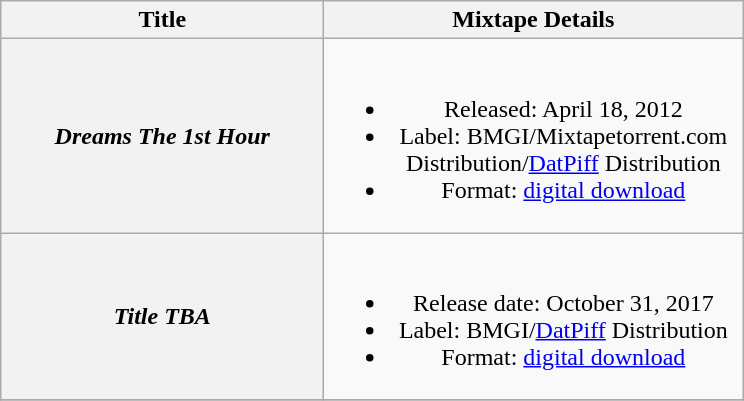<table class="wikitable plainrowheaders" style="text-align:center;">
<tr>
<th scope="col" style="width:13em;">Title</th>
<th scope="col" style="width:17em;">Mixtape Details</th>
</tr>
<tr>
<th scope="row"><em>Dreams The 1st Hour</em></th>
<td><br><ul><li>Released: April 18, 2012</li><li>Label: BMGI/Mixtapetorrent.com Distribution/<a href='#'>DatPiff</a> Distribution</li><li>Format: <a href='#'>digital download</a></li></ul></td>
</tr>
<tr>
<th scope="row"><em>Title TBA</em></th>
<td><br><ul><li>Release date: October 31, 2017</li><li>Label: BMGI/<a href='#'>DatPiff</a> Distribution</li><li>Format: <a href='#'>digital download</a></li></ul></td>
</tr>
<tr>
</tr>
</table>
